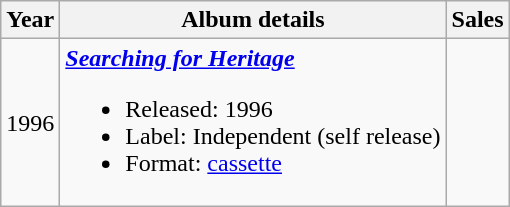<table class="wikitable">
<tr>
<th>Year</th>
<th>Album details</th>
<th>Sales</th>
</tr>
<tr>
<td style="text-align:center;">1996</td>
<td><strong><em><a href='#'>Searching for Heritage</a></em></strong><br><ul><li>Released: 1996</li><li>Label: Independent (self release)</li><li>Format: <a href='#'>cassette</a></li></ul></td>
<td></td>
</tr>
</table>
